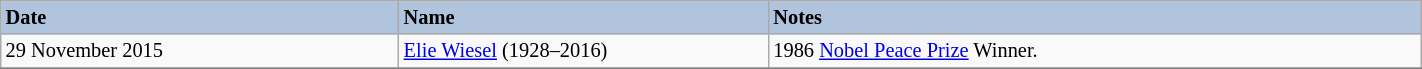<table class="wikitable" width="75%" style="font-size: 85%; border: gray solid 1px; border-collapse: collapse; text-align: middle;">
<tr>
<th style="text-align: left;background:#B0C4DE">Date</th>
<th width="240" style="text-align: left;background:#B0C4DE">Name</th>
<th style="text-align: left;background:#B0C4DE">Notes</th>
</tr>
<tr>
<td>29 November 2015</td>
<td><a href='#'>Elie Wiesel</a> (1928–2016)</td>
<td>1986 <a href='#'>Nobel Peace Prize</a> Winner.</td>
</tr>
<tr>
</tr>
</table>
